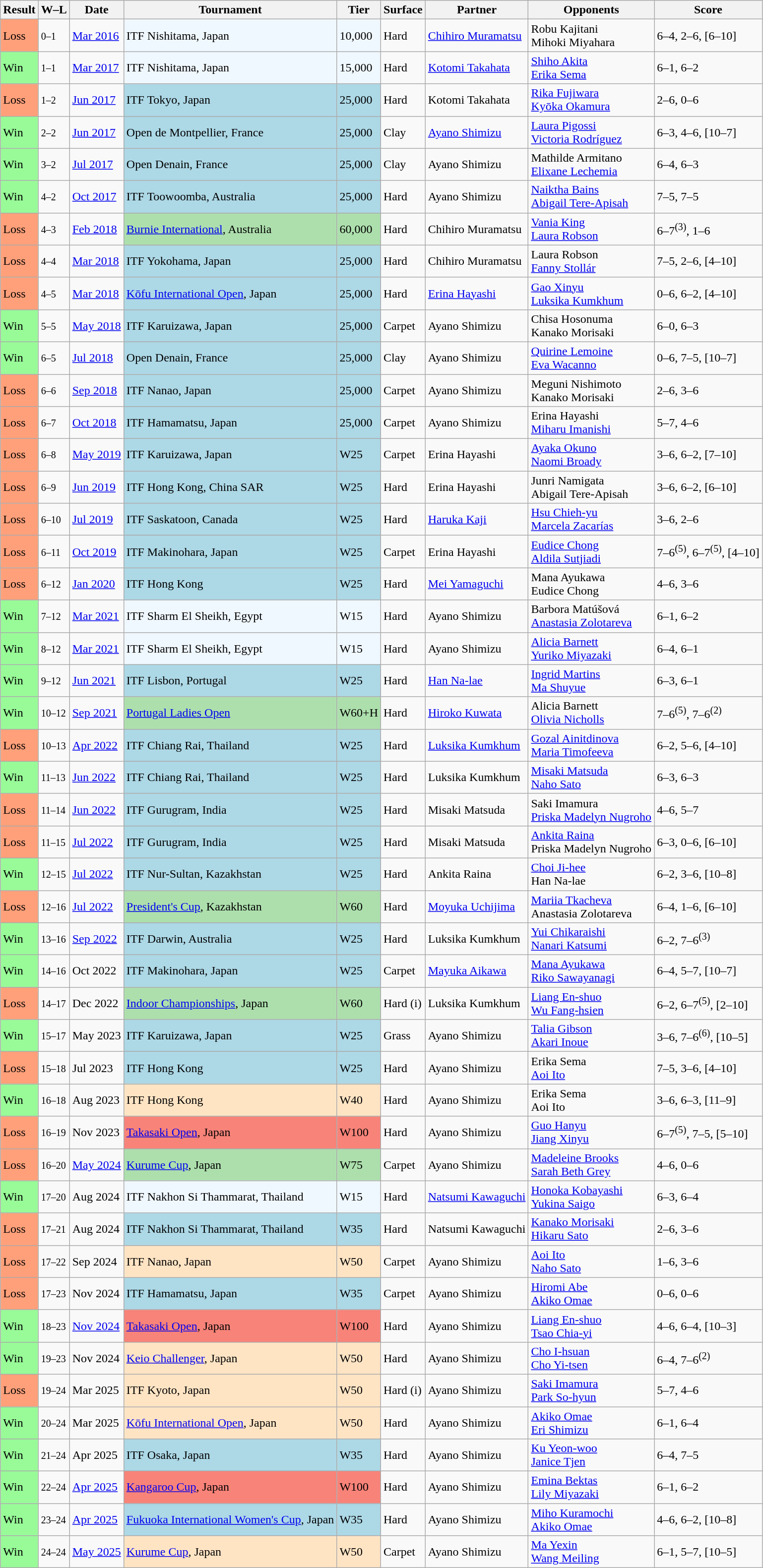<table class="sortable wikitable">
<tr>
<th>Result</th>
<th class="unsortable">W–L</th>
<th>Date</th>
<th>Tournament</th>
<th>Tier</th>
<th>Surface</th>
<th>Partner</th>
<th>Opponents</th>
<th class="unsortable">Score</th>
</tr>
<tr>
<td style="background:#ffa07a;">Loss</td>
<td><small>0–1</small></td>
<td><a href='#'>Mar 2016</a></td>
<td style="background:#f0f8ff;">ITF Nishitama, Japan</td>
<td style="background:#f0f8ff;">10,000</td>
<td>Hard</td>
<td> <a href='#'>Chihiro Muramatsu</a></td>
<td> Robu Kajitani <br>  Mihoki Miyahara</td>
<td>6–4, 2–6, [6–10]</td>
</tr>
<tr>
<td style="background:#98fb98;">Win</td>
<td><small>1–1</small></td>
<td><a href='#'>Mar 2017</a></td>
<td style="background:#f0f8ff;">ITF Nishitama, Japan</td>
<td style="background:#f0f8ff;">15,000</td>
<td>Hard</td>
<td> <a href='#'>Kotomi Takahata</a></td>
<td> <a href='#'>Shiho Akita</a> <br>  <a href='#'>Erika Sema</a></td>
<td>6–1, 6–2</td>
</tr>
<tr>
<td style="background:#ffa07a;">Loss</td>
<td><small>1–2</small></td>
<td><a href='#'>Jun 2017</a></td>
<td style="background:lightblue;">ITF Tokyo, Japan</td>
<td style="background:lightblue;">25,000</td>
<td>Hard</td>
<td> Kotomi Takahata</td>
<td> <a href='#'>Rika Fujiwara</a> <br>  <a href='#'>Kyōka Okamura</a></td>
<td>2–6, 0–6</td>
</tr>
<tr>
<td style="background:#98fb98;">Win</td>
<td><small>2–2</small></td>
<td><a href='#'>Jun 2017</a></td>
<td style="background:lightblue;">Open de Montpellier, France</td>
<td style="background:lightblue;">25,000</td>
<td>Clay</td>
<td> <a href='#'>Ayano Shimizu</a></td>
<td> <a href='#'>Laura Pigossi</a> <br>  <a href='#'>Victoria Rodríguez</a></td>
<td>6–3, 4–6, [10–7]</td>
</tr>
<tr>
<td style="background:#98fb98;">Win</td>
<td><small>3–2</small></td>
<td><a href='#'>Jul 2017</a></td>
<td style="background:lightblue;">Open Denain, France</td>
<td style="background:lightblue;">25,000</td>
<td>Clay</td>
<td> Ayano Shimizu</td>
<td> Mathilde Armitano <br>  <a href='#'>Elixane Lechemia</a></td>
<td>6–4, 6–3</td>
</tr>
<tr>
<td style="background:#98fb98;">Win</td>
<td><small>4–2</small></td>
<td><a href='#'>Oct 2017</a></td>
<td style="background:lightblue;">ITF Toowoomba, Australia</td>
<td style="background:lightblue;">25,000</td>
<td>Hard</td>
<td> Ayano Shimizu</td>
<td> <a href='#'>Naiktha Bains</a> <br>  <a href='#'>Abigail Tere-Apisah</a></td>
<td>7–5, 7–5</td>
</tr>
<tr>
<td style="background:#ffa07a;">Loss</td>
<td><small>4–3</small></td>
<td><a href='#'>Feb 2018</a></td>
<td style=background:#addfad;><a href='#'>Burnie International</a>, Australia</td>
<td style=background:#addfad;>60,000</td>
<td>Hard</td>
<td> Chihiro Muramatsu</td>
<td> <a href='#'>Vania King</a> <br>  <a href='#'>Laura Robson</a></td>
<td>6–7<sup>(3)</sup>, 1–6</td>
</tr>
<tr>
<td style="background:#ffa07a;">Loss</td>
<td><small>4–4</small></td>
<td><a href='#'>Mar 2018</a></td>
<td style="background:lightblue;">ITF Yokohama, Japan</td>
<td style="background:lightblue;">25,000</td>
<td>Hard</td>
<td> Chihiro Muramatsu</td>
<td> Laura Robson <br>  <a href='#'>Fanny Stollár</a></td>
<td>7–5, 2–6, [4–10]</td>
</tr>
<tr>
<td style="background:#ffa07a;">Loss</td>
<td><small>4–5</small></td>
<td><a href='#'>Mar 2018</a></td>
<td style="background:lightblue;"><a href='#'>Kōfu International Open</a>, Japan</td>
<td style="background:lightblue;">25,000</td>
<td>Hard</td>
<td> <a href='#'>Erina Hayashi</a></td>
<td> <a href='#'>Gao Xinyu</a> <br>  <a href='#'>Luksika Kumkhum</a></td>
<td>0–6, 6–2, [4–10]</td>
</tr>
<tr>
<td style="background:#98fb98;">Win</td>
<td><small>5–5</small></td>
<td><a href='#'>May 2018</a></td>
<td style="background:lightblue;">ITF Karuizawa, Japan</td>
<td style="background:lightblue;">25,000</td>
<td>Carpet</td>
<td> Ayano Shimizu</td>
<td> Chisa Hosonuma <br>  Kanako Morisaki</td>
<td>6–0, 6–3</td>
</tr>
<tr>
<td style="background:#98fb98;">Win</td>
<td><small>6–5</small></td>
<td><a href='#'>Jul 2018</a></td>
<td style="background:lightblue;">Open Denain, France</td>
<td style="background:lightblue;">25,000</td>
<td>Clay</td>
<td> Ayano Shimizu</td>
<td> <a href='#'>Quirine Lemoine</a> <br>  <a href='#'>Eva Wacanno</a></td>
<td>0–6, 7–5, [10–7]</td>
</tr>
<tr>
<td style="background:#ffa07a;">Loss</td>
<td><small>6–6</small></td>
<td><a href='#'>Sep 2018</a></td>
<td style="background:lightblue;">ITF Nanao, Japan</td>
<td style="background:lightblue;">25,000</td>
<td>Carpet</td>
<td> Ayano Shimizu</td>
<td> Meguni Nishimoto <br>  Kanako Morisaki</td>
<td>2–6, 3–6</td>
</tr>
<tr>
<td style="background:#ffa07a;">Loss</td>
<td><small>6–7</small></td>
<td><a href='#'>Oct 2018</a></td>
<td style="background:lightblue;">ITF Hamamatsu, Japan</td>
<td style="background:lightblue;">25,000</td>
<td>Carpet</td>
<td> Ayano Shimizu</td>
<td> Erina Hayashi <br>  <a href='#'>Miharu Imanishi</a></td>
<td>5–7, 4–6</td>
</tr>
<tr>
<td style="background:#ffa07a;">Loss</td>
<td><small>6–8</small></td>
<td><a href='#'>May 2019</a></td>
<td style="background:lightblue;">ITF Karuizawa, Japan</td>
<td style="background:lightblue;">W25</td>
<td>Carpet</td>
<td> Erina Hayashi</td>
<td> <a href='#'>Ayaka Okuno</a> <br>  <a href='#'>Naomi Broady</a></td>
<td>3–6, 6–2, [7–10]</td>
</tr>
<tr>
<td style="background:#ffa07a;">Loss</td>
<td><small>6–9</small></td>
<td><a href='#'>Jun 2019</a></td>
<td style="background:lightblue;">ITF Hong Kong, China SAR</td>
<td style="background:lightblue;">W25</td>
<td>Hard</td>
<td> Erina Hayashi</td>
<td> Junri Namigata <br>  Abigail Tere-Apisah</td>
<td>3–6, 6–2, [6–10]</td>
</tr>
<tr>
<td style="background:#ffa07a;">Loss</td>
<td><small>6–10</small></td>
<td><a href='#'>Jul 2019</a></td>
<td style="background:lightblue;">ITF Saskatoon, Canada</td>
<td style="background:lightblue;">W25</td>
<td>Hard</td>
<td> <a href='#'>Haruka Kaji</a></td>
<td> <a href='#'>Hsu Chieh-yu</a> <br>  <a href='#'>Marcela Zacarías</a></td>
<td>3–6, 2–6</td>
</tr>
<tr>
<td style="background:#ffa07a;">Loss</td>
<td><small>6–11</small></td>
<td><a href='#'>Oct 2019</a></td>
<td style="background:lightblue;">ITF Makinohara, Japan</td>
<td style="background:lightblue;">W25</td>
<td>Carpet</td>
<td> Erina Hayashi</td>
<td> <a href='#'>Eudice Chong</a> <br>  <a href='#'>Aldila Sutjiadi</a></td>
<td>7–6<sup>(5)</sup>, 6–7<sup>(5)</sup>, [4–10]</td>
</tr>
<tr>
<td style="background:#ffa07a;">Loss</td>
<td><small>6–12</small></td>
<td><a href='#'>Jan 2020</a></td>
<td style="background:lightblue;">ITF Hong Kong</td>
<td style="background:lightblue;">W25</td>
<td>Hard</td>
<td> <a href='#'>Mei Yamaguchi</a></td>
<td> Mana Ayukawa <br>  Eudice Chong</td>
<td>4–6, 3–6</td>
</tr>
<tr>
<td bgcolor=#98FB98>Win</td>
<td><small>7–12</small></td>
<td><a href='#'>Mar 2021</a></td>
<td style="background:#f0f8ff;">ITF Sharm El Sheikh, Egypt</td>
<td style="background:#f0f8ff;">W15</td>
<td>Hard</td>
<td> Ayano Shimizu</td>
<td> Barbora Matúšová <br>  <a href='#'>Anastasia Zolotareva</a></td>
<td>6–1, 6–2</td>
</tr>
<tr>
<td bgcolor=#98FB98>Win</td>
<td><small>8–12</small></td>
<td><a href='#'>Mar 2021</a></td>
<td style="background:#f0f8ff;">ITF Sharm El Sheikh, Egypt</td>
<td style="background:#f0f8ff;">W15</td>
<td>Hard</td>
<td> Ayano Shimizu</td>
<td> <a href='#'>Alicia Barnett</a> <br>  <a href='#'>Yuriko Miyazaki</a></td>
<td>6–4, 6–1</td>
</tr>
<tr>
<td bgcolor=98FB98>Win</td>
<td><small>9–12</small></td>
<td><a href='#'>Jun 2021</a></td>
<td style="background:lightblue;">ITF Lisbon, Portugal</td>
<td style="background:lightblue;">W25</td>
<td>Hard</td>
<td> <a href='#'>Han Na-lae</a></td>
<td> <a href='#'>Ingrid Martins</a> <br>  <a href='#'>Ma Shuyue</a></td>
<td>6–3, 6–1</td>
</tr>
<tr>
<td bgcolor=98FB98>Win</td>
<td><small>10–12</small></td>
<td><a href='#'>Sep 2021</a></td>
<td style=background:#addfad;><a href='#'>Portugal Ladies Open</a></td>
<td style=background:#addfad;>W60+H</td>
<td>Hard</td>
<td> <a href='#'>Hiroko Kuwata</a></td>
<td> Alicia Barnett<br> <a href='#'>Olivia Nicholls</a></td>
<td>7–6<sup>(5)</sup>, 7–6<sup>(2)</sup></td>
</tr>
<tr>
<td style="background:#ffa07a;">Loss</td>
<td><small>10–13</small></td>
<td><a href='#'>Apr 2022</a></td>
<td style="background:lightblue;">ITF Chiang Rai, Thailand</td>
<td style="background:lightblue;">W25</td>
<td>Hard</td>
<td> <a href='#'>Luksika Kumkhum</a></td>
<td> <a href='#'>Gozal Ainitdinova</a><br> <a href='#'>Maria Timofeeva</a></td>
<td>6–2, 5–6, [4–10]</td>
</tr>
<tr>
<td bgcolor=98FB98>Win</td>
<td><small>11–13</small></td>
<td><a href='#'>Jun 2022</a></td>
<td style="background:lightblue;">ITF Chiang Rai, Thailand</td>
<td style="background:lightblue;">W25</td>
<td>Hard</td>
<td> Luksika Kumkhum</td>
<td> <a href='#'>Misaki Matsuda</a><br> <a href='#'>Naho Sato</a></td>
<td>6–3, 6–3</td>
</tr>
<tr>
<td style="background:#ffa07a;">Loss</td>
<td><small>11–14</small></td>
<td><a href='#'>Jun 2022</a></td>
<td style="background:lightblue;">ITF Gurugram, India</td>
<td style="background:lightblue;">W25</td>
<td>Hard</td>
<td> Misaki Matsuda</td>
<td> Saki Imamura<br> <a href='#'>Priska Madelyn Nugroho</a></td>
<td>4–6, 5–7</td>
</tr>
<tr>
<td style="background:#ffa07a;">Loss</td>
<td><small>11–15</small></td>
<td><a href='#'>Jul 2022</a></td>
<td style="background:lightblue;">ITF Gurugram, India</td>
<td style="background:lightblue;">W25</td>
<td>Hard</td>
<td> Misaki Matsuda</td>
<td> <a href='#'>Ankita Raina</a><br> Priska Madelyn Nugroho</td>
<td>6–3, 0–6, [6–10]</td>
</tr>
<tr>
<td style="background:#98fb98;">Win</td>
<td><small>12–15</small></td>
<td><a href='#'>Jul 2022</a></td>
<td style="background:lightblue;">ITF Nur-Sultan, Kazakhstan</td>
<td style="background:lightblue;">W25</td>
<td>Hard</td>
<td> Ankita Raina</td>
<td> <a href='#'>Choi Ji-hee</a><br> Han Na-lae</td>
<td>6–2, 3–6, [10–8]</td>
</tr>
<tr>
<td style="background:#ffa07a;">Loss</td>
<td><small>12–16</small></td>
<td><a href='#'>Jul 2022</a></td>
<td style=background:#addfad;><a href='#'>President's Cup</a>, Kazakhstan</td>
<td style=background:#addfad;>W60</td>
<td>Hard</td>
<td> <a href='#'>Moyuka Uchijima</a></td>
<td> <a href='#'>Mariia Tkacheva</a><br> Anastasia Zolotareva</td>
<td>6–4, 1–6, [6–10]</td>
</tr>
<tr>
<td style="background:#98fb98;">Win</td>
<td><small>13–16</small></td>
<td><a href='#'>Sep 2022</a></td>
<td style="background:lightblue;">ITF Darwin, Australia</td>
<td style="background:lightblue;">W25</td>
<td>Hard</td>
<td> Luksika Kumkhum</td>
<td> <a href='#'>Yui Chikaraishi</a><br> <a href='#'>Nanari Katsumi</a></td>
<td>6–2, 7–6<sup>(3)</sup></td>
</tr>
<tr>
<td style="background:#98fb98;">Win</td>
<td><small>14–16</small></td>
<td>Oct 2022</td>
<td style="background:lightblue;">ITF Makinohara, Japan</td>
<td style="background:lightblue;">W25</td>
<td>Carpet</td>
<td> <a href='#'>Mayuka Aikawa</a></td>
<td> <a href='#'>Mana Ayukawa</a><br> <a href='#'>Riko Sawayanagi</a></td>
<td>6–4, 5–7, [10–7]</td>
</tr>
<tr>
<td style="background:#ffa07a;">Loss</td>
<td><small>14–17</small></td>
<td>Dec 2022</td>
<td style=background:#addfad;><a href='#'>Indoor Championships</a>, Japan</td>
<td style=background:#addfad;>W60</td>
<td>Hard (i)</td>
<td> Luksika Kumkhum</td>
<td> <a href='#'>Liang En-shuo</a><br> <a href='#'>Wu Fang-hsien</a></td>
<td>6–2, 6–7<sup>(5)</sup>, [2–10]</td>
</tr>
<tr>
<td style="background:#98fb98;">Win</td>
<td><small>15–17</small></td>
<td>May 2023</td>
<td style="background:lightblue;">ITF Karuizawa, Japan</td>
<td style="background:lightblue;">W25</td>
<td>Grass</td>
<td> Ayano Shimizu</td>
<td> <a href='#'>Talia Gibson</a><br> <a href='#'>Akari Inoue</a></td>
<td>3–6, 7–6<sup>(6)</sup>, [10–5]</td>
</tr>
<tr>
<td style="background:#ffa07a;">Loss</td>
<td><small>15–18</small></td>
<td>Jul 2023</td>
<td style="background:lightblue;">ITF Hong Kong</td>
<td style="background:lightblue;">W25</td>
<td>Hard</td>
<td> Ayano Shimizu</td>
<td> Erika Sema<br> <a href='#'>Aoi Ito</a></td>
<td>7–5, 3–6, [4–10]</td>
</tr>
<tr>
<td style="background:#98fb98;">Win</td>
<td><small>16–18</small></td>
<td>Aug 2023</td>
<td style=background:#ffe4c4;>ITF Hong Kong</td>
<td style=background:#ffe4c4;>W40</td>
<td>Hard</td>
<td> Ayano Shimizu</td>
<td> Erika Sema<br> Aoi Ito</td>
<td>3–6, 6–3, [11–9]</td>
</tr>
<tr>
<td bgcolor=#ffa07a>Loss</td>
<td><small>16–19</small></td>
<td>Nov 2023</td>
<td style="background:#f88379;"><a href='#'>Takasaki Open</a>, Japan</td>
<td style="background:#f88379;">W100</td>
<td>Hard</td>
<td> Ayano Shimizu</td>
<td> <a href='#'>Guo Hanyu</a><br> <a href='#'>Jiang Xinyu</a></td>
<td>6–7<sup>(5)</sup>, 7–5, [5–10]</td>
</tr>
<tr>
<td bgcolor=#ffa07a>Loss</td>
<td><small>16–20</small></td>
<td><a href='#'>May 2024</a></td>
<td style="background:#addfad;"><a href='#'>Kurume Cup</a>, Japan</td>
<td style="background:#addfad;">W75</td>
<td>Carpet</td>
<td> Ayano Shimizu</td>
<td> <a href='#'>Madeleine Brooks</a><br> <a href='#'>Sarah Beth Grey</a></td>
<td>4–6, 0–6</td>
</tr>
<tr>
<td style="background:#98FB98;">Win</td>
<td><small>17–20</small></td>
<td>Aug 2024</td>
<td style="background:#f0f8ff;">ITF Nakhon Si Thammarat, Thailand</td>
<td style="background:#f0f8ff;">W15</td>
<td>Hard</td>
<td> <a href='#'>Natsumi Kawaguchi</a></td>
<td> <a href='#'>Honoka Kobayashi</a><br> <a href='#'>Yukina Saigo</a></td>
<td>6–3, 6–4</td>
</tr>
<tr>
<td style="background:#FFA07A;">Loss</td>
<td><small>17–21</small></td>
<td>Aug 2024</td>
<td style="background:lightblue;">ITF Nakhon Si Thammarat, Thailand</td>
<td style="background:lightblue;">W35</td>
<td>Hard</td>
<td> Natsumi Kawaguchi</td>
<td> <a href='#'>Kanako Morisaki</a> <br> <a href='#'>Hikaru Sato</a></td>
<td>2–6, 3–6</td>
</tr>
<tr>
<td style="background:#FFA07A;">Loss</td>
<td><small>17–22</small></td>
<td>Sep 2024</td>
<td style="background:#ffe4c4;">ITF Nanao, Japan</td>
<td style="background:#ffe4c4;">W50</td>
<td>Carpet</td>
<td> Ayano Shimizu</td>
<td> <a href='#'>Aoi Ito</a> <br>  <a href='#'>Naho Sato</a></td>
<td>1–6, 3–6</td>
</tr>
<tr>
<td style="background:#FFA07A;">Loss</td>
<td><small>17–23</small></td>
<td>Nov 2024</td>
<td style="background:lightblue;">ITF Hamamatsu, Japan</td>
<td style="background:lightblue;">W35</td>
<td>Carpet</td>
<td> Ayano Shimizu</td>
<td> <a href='#'>Hiromi Abe</a> <br>  <a href='#'>Akiko Omae</a></td>
<td>0–6, 0–6</td>
</tr>
<tr>
<td style="background:#98fb98;">Win</td>
<td><small>18–23</small></td>
<td><a href='#'>Nov 2024</a></td>
<td style="background:#f88379;"><a href='#'>Takasaki Open</a>, Japan</td>
<td style="background:#f88379;">W100</td>
<td>Hard</td>
<td> Ayano Shimizu</td>
<td> <a href='#'>Liang En-shuo</a><br>  <a href='#'>Tsao Chia-yi</a></td>
<td>4–6, 6–4, [10–3]</td>
</tr>
<tr>
<td style="background:#98fb98;">Win</td>
<td><small>19–23</small></td>
<td>Nov 2024</td>
<td style="background:#ffe4c4;"><a href='#'>Keio Challenger</a>, Japan</td>
<td style="background:#ffe4c4;">W50</td>
<td>Hard</td>
<td> Ayano Shimizu</td>
<td> <a href='#'>Cho I-hsuan</a> <br>  <a href='#'>Cho Yi-tsen</a></td>
<td>6–4, 7–6<sup>(2)</sup></td>
</tr>
<tr>
<td style="background:#FFA07A;">Loss</td>
<td><small>19–24</small></td>
<td>Mar 2025</td>
<td style="background:#ffe4c4;">ITF Kyoto, Japan</td>
<td style="background:#ffe4c4;">W50</td>
<td>Hard (i)</td>
<td> Ayano Shimizu</td>
<td> <a href='#'>Saki Imamura</a> <br>  <a href='#'>Park So-hyun</a></td>
<td>5–7, 4–6</td>
</tr>
<tr>
<td style="background:#98fb98;">Win</td>
<td><small>20–24</small></td>
<td>Mar 2025</td>
<td style="background:#ffe4c4;"><a href='#'>Kōfu International Open</a>, Japan</td>
<td style="background:#ffe4c4;">W50</td>
<td>Hard</td>
<td> Ayano Shimizu</td>
<td> <a href='#'>Akiko Omae</a> <br>  <a href='#'>Eri Shimizu</a></td>
<td>6–1, 6–4</td>
</tr>
<tr>
<td style="background:#98fb98;">Win</td>
<td><small>21–24</small></td>
<td>Apr 2025</td>
<td style="background:lightblue;">ITF Osaka, Japan</td>
<td style="background:lightblue;">W35</td>
<td>Hard</td>
<td> Ayano Shimizu</td>
<td> <a href='#'>Ku Yeon-woo</a> <br>  <a href='#'>Janice Tjen</a></td>
<td>6–4, 7–5</td>
</tr>
<tr>
<td style="background:#98fb98;">Win</td>
<td><small>22–24</small></td>
<td><a href='#'>Apr 2025</a></td>
<td style="background:#f88379;"><a href='#'>Kangaroo Cup</a>, Japan</td>
<td style="background:#f88379;">W100</td>
<td>Hard</td>
<td> Ayano Shimizu</td>
<td> <a href='#'>Emina Bektas</a><br>  <a href='#'>Lily Miyazaki</a></td>
<td>6–1, 6–2</td>
</tr>
<tr>
<td style="background:#98fb98;">Win</td>
<td><small>23–24</small></td>
<td><a href='#'>Apr 2025</a></td>
<td style="background:lightblue;"><a href='#'>Fukuoka International Women's Cup</a>, Japan</td>
<td style="background:lightblue;">W35</td>
<td>Hard</td>
<td> Ayano Shimizu</td>
<td> <a href='#'>Miho Kuramochi</a> <br>  <a href='#'>Akiko Omae</a></td>
<td>4–6, 6–2, [10–8]</td>
</tr>
<tr>
<td style="background:#98fb98;">Win</td>
<td><small>24–24</small></td>
<td><a href='#'>May 2025</a></td>
<td style="background:#ffe4c4;"><a href='#'>Kurume Cup</a>, Japan</td>
<td style="background:#ffe4c4;">W50</td>
<td>Carpet</td>
<td> Ayano Shimizu</td>
<td> <a href='#'>Ma Yexin</a> <br>  <a href='#'>Wang Meiling</a></td>
<td>6–1, 5–7, [10–5]</td>
</tr>
</table>
